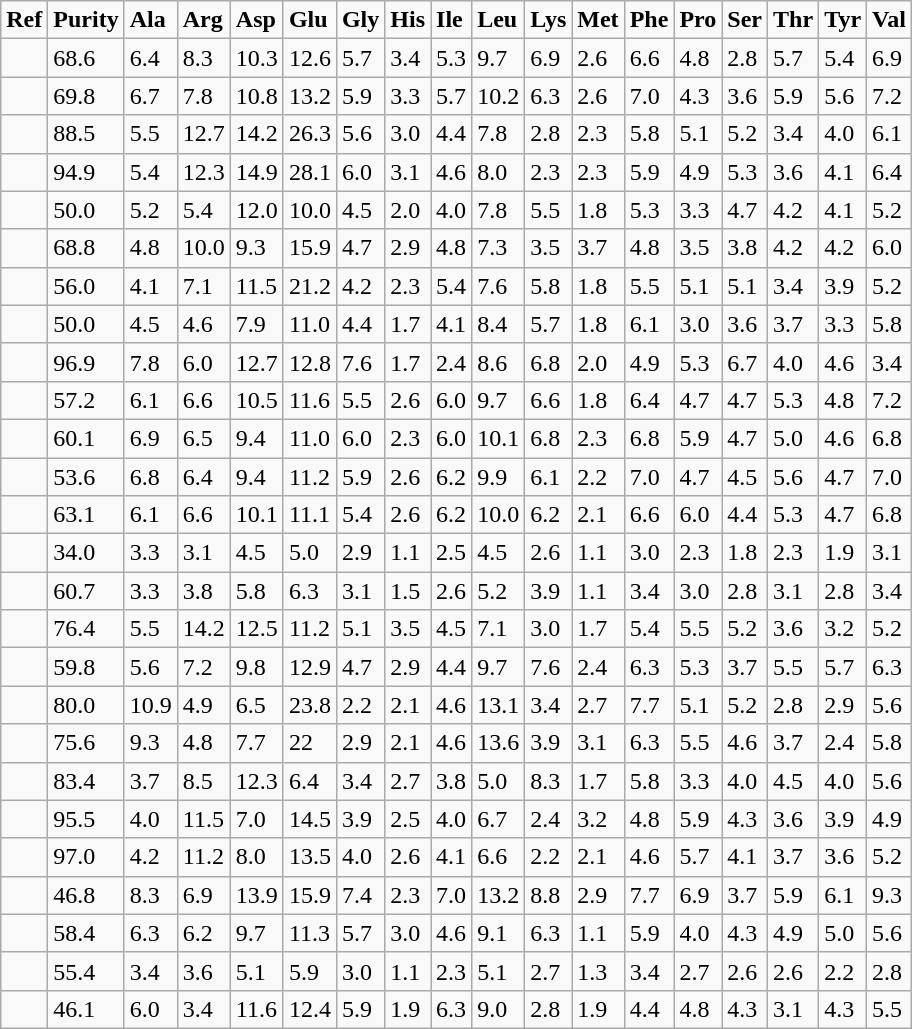<table class="wikitable sortable">
<tr>
<td><strong>Ref</strong></td>
<td><strong>Purity</strong></td>
<td><strong>Ala</strong></td>
<td><strong>Arg</strong></td>
<td><strong>Asp</strong></td>
<td><strong>Glu</strong></td>
<td><strong>Gly</strong></td>
<td><strong>His</strong></td>
<td><strong>Ile</strong></td>
<td><strong>Leu</strong></td>
<td><strong>Lys</strong></td>
<td><strong>Met</strong></td>
<td><strong>Phe</strong></td>
<td><strong>Pro</strong></td>
<td><strong>Ser</strong></td>
<td><strong>Thr</strong></td>
<td><strong>Tyr</strong></td>
<td><strong>Val</strong></td>
</tr>
<tr>
<td></td>
<td>68.6</td>
<td>6.4</td>
<td>8.3</td>
<td>10.3</td>
<td>12.6</td>
<td>5.7</td>
<td>3.4</td>
<td>5.3</td>
<td>9.7</td>
<td>6.9</td>
<td>2.6</td>
<td>6.6</td>
<td>4.8</td>
<td>2.8</td>
<td>5.7</td>
<td>5.4</td>
<td>6.9</td>
</tr>
<tr>
<td></td>
<td>69.8</td>
<td>6.7</td>
<td>7.8</td>
<td>10.8</td>
<td>13.2</td>
<td>5.9</td>
<td>3.3</td>
<td>5.7</td>
<td>10.2</td>
<td>6.3</td>
<td>2.6</td>
<td>7.0</td>
<td>4.3</td>
<td>3.6</td>
<td>5.9</td>
<td>5.6</td>
<td>7.2</td>
</tr>
<tr>
<td></td>
<td>88.5</td>
<td>5.5</td>
<td>12.7</td>
<td>14.2</td>
<td>26.3</td>
<td>5.6</td>
<td>3.0</td>
<td>4.4</td>
<td>7.8</td>
<td>2.8</td>
<td>2.3</td>
<td>5.8</td>
<td>5.1</td>
<td>5.2</td>
<td>3.4</td>
<td>4.0</td>
<td>6.1</td>
</tr>
<tr>
<td></td>
<td>94.9</td>
<td>5.4</td>
<td>12.3</td>
<td>14.9</td>
<td>28.1</td>
<td>6.0</td>
<td>3.1</td>
<td>4.6</td>
<td>8.0</td>
<td>2.3</td>
<td>2.3</td>
<td>5.9</td>
<td>4.9</td>
<td>5.3</td>
<td>3.6</td>
<td>4.1</td>
<td>6.4</td>
</tr>
<tr>
<td></td>
<td>50.0</td>
<td>5.2</td>
<td>5.4</td>
<td>12.0</td>
<td>10.0</td>
<td>4.5</td>
<td>2.0</td>
<td>4.0</td>
<td>7.8</td>
<td>5.5</td>
<td>1.8</td>
<td>5.3</td>
<td>3.3</td>
<td>4.7</td>
<td>4.2</td>
<td>4.1</td>
<td>5.2</td>
</tr>
<tr>
<td></td>
<td>68.8</td>
<td>4.8</td>
<td>10.0</td>
<td>9.3</td>
<td>15.9</td>
<td>4.7</td>
<td>2.9</td>
<td>4.8</td>
<td>7.3</td>
<td>3.5</td>
<td>3.7</td>
<td>4.8</td>
<td>3.5</td>
<td>3.8</td>
<td>4.2</td>
<td>4.2</td>
<td>6.0</td>
</tr>
<tr>
<td></td>
<td>56.0</td>
<td>4.1</td>
<td>7.1</td>
<td>11.5</td>
<td>21.2</td>
<td>4.2</td>
<td>2.3</td>
<td>5.4</td>
<td>7.6</td>
<td>5.8</td>
<td>1.8</td>
<td>5.5</td>
<td>5.1</td>
<td>5.1</td>
<td>3.4</td>
<td>3.9</td>
<td>5.2</td>
</tr>
<tr>
<td></td>
<td>50.0</td>
<td>4.5</td>
<td>4.6</td>
<td>7.9</td>
<td>11.0</td>
<td>4.4</td>
<td>1.7</td>
<td>4.1</td>
<td>8.4</td>
<td>5.7</td>
<td>1.8</td>
<td>6.1</td>
<td>3.0</td>
<td>3.6</td>
<td>3.7</td>
<td>3.3</td>
<td>5.8</td>
</tr>
<tr>
<td></td>
<td>96.9</td>
<td>7.8</td>
<td>6.0</td>
<td>12.7</td>
<td>12.8</td>
<td>7.6</td>
<td>1.7</td>
<td>2.4</td>
<td>8.6</td>
<td>6.8</td>
<td>2.0</td>
<td>4.9</td>
<td>5.3</td>
<td>6.7</td>
<td>4.0</td>
<td>4.6</td>
<td>3.4</td>
</tr>
<tr>
<td></td>
<td>57.2</td>
<td>6.1</td>
<td>6.6</td>
<td>10.5</td>
<td>11.6</td>
<td>5.5</td>
<td>2.6</td>
<td>6.0</td>
<td>9.7</td>
<td>6.6</td>
<td>1.8</td>
<td>6.4</td>
<td>4.7</td>
<td>4.7</td>
<td>5.3</td>
<td>4.8</td>
<td>7.2</td>
</tr>
<tr>
<td></td>
<td>60.1</td>
<td>6.9</td>
<td>6.5</td>
<td>9.4</td>
<td>11.0</td>
<td>6.0</td>
<td>2.3</td>
<td>6.0</td>
<td>10.1</td>
<td>6.8</td>
<td>2.3</td>
<td>6.8</td>
<td>5.9</td>
<td>4.7</td>
<td>5.0</td>
<td>4.6</td>
<td>6.8</td>
</tr>
<tr>
<td></td>
<td>53.6</td>
<td>6.8</td>
<td>6.4</td>
<td>9.4</td>
<td>11.2</td>
<td>5.9</td>
<td>2.6</td>
<td>6.2</td>
<td>9.9</td>
<td>6.1</td>
<td>2.2</td>
<td>7.0</td>
<td>4.7</td>
<td>4.5</td>
<td>5.6</td>
<td>4.7</td>
<td>7.0</td>
</tr>
<tr>
<td></td>
<td>63.1</td>
<td>6.1</td>
<td>6.6</td>
<td>10.1</td>
<td>11.1</td>
<td>5.4</td>
<td>2.6</td>
<td>6.2</td>
<td>10.0</td>
<td>6.2</td>
<td>2.1</td>
<td>6.6</td>
<td>6.0</td>
<td>4.4</td>
<td>5.3</td>
<td>4.7</td>
<td>6.8</td>
</tr>
<tr>
<td></td>
<td>34.0</td>
<td>3.3</td>
<td>3.1</td>
<td>4.5</td>
<td>5.0</td>
<td>2.9</td>
<td>1.1</td>
<td>2.5</td>
<td>4.5</td>
<td>2.6</td>
<td>1.1</td>
<td>3.0</td>
<td>2.3</td>
<td>1.8</td>
<td>2.3</td>
<td>1.9</td>
<td>3.1</td>
</tr>
<tr>
<td></td>
<td>60.7</td>
<td>3.3</td>
<td>3.8</td>
<td>5.8</td>
<td>6.3</td>
<td>3.1</td>
<td>1.5</td>
<td>2.6</td>
<td>5.2</td>
<td>3.9</td>
<td>1.1</td>
<td>3.4</td>
<td>3.0</td>
<td>2.8</td>
<td>3.1</td>
<td>2.8</td>
<td>3.4</td>
</tr>
<tr>
<td></td>
<td>76.4</td>
<td>5.5</td>
<td>14.2</td>
<td>12.5</td>
<td>11.2</td>
<td>5.1</td>
<td>3.5</td>
<td>4.5</td>
<td>7.1</td>
<td>3.0</td>
<td>1.7</td>
<td>5.4</td>
<td>5.5</td>
<td>5.2</td>
<td>3.6</td>
<td>3.2</td>
<td>5.2</td>
</tr>
<tr>
<td></td>
<td>59.8</td>
<td>5.6</td>
<td>7.2</td>
<td>9.8</td>
<td>12.9</td>
<td>4.7</td>
<td>2.9</td>
<td>4.4</td>
<td>9.7</td>
<td>7.6</td>
<td>2.4</td>
<td>6.3</td>
<td>5.3</td>
<td>3.7</td>
<td>5.5</td>
<td>5.7</td>
<td>6.3</td>
</tr>
<tr>
<td></td>
<td>80.0</td>
<td>10.9</td>
<td>4.9</td>
<td>6.5</td>
<td>23.8</td>
<td>2.2</td>
<td>2.1</td>
<td>4.6</td>
<td>13.1</td>
<td>3.4</td>
<td>2.7</td>
<td>7.7</td>
<td>5.1</td>
<td>5.2</td>
<td>2.8</td>
<td>2.9</td>
<td>5.6</td>
</tr>
<tr>
<td></td>
<td>75.6</td>
<td>9.3</td>
<td>4.8</td>
<td>7.7</td>
<td>22</td>
<td>2.9</td>
<td>2.1</td>
<td>4.6</td>
<td>13.6</td>
<td>3.9</td>
<td>3.1</td>
<td>6.3</td>
<td>5.5</td>
<td>4.6</td>
<td>3.7</td>
<td>2.4</td>
<td>5.8</td>
</tr>
<tr>
<td></td>
<td>83.4</td>
<td>3.7</td>
<td>8.5</td>
<td>12.3</td>
<td>6.4</td>
<td>3.4</td>
<td>2.7</td>
<td>3.8</td>
<td>5.0</td>
<td>8.3</td>
<td>1.7</td>
<td>5.8</td>
<td>3.3</td>
<td>4.0</td>
<td>4.5</td>
<td>4.0</td>
<td>5.6</td>
</tr>
<tr>
<td></td>
<td>95.5</td>
<td>4.0</td>
<td>11.5</td>
<td>7.0</td>
<td>14.5</td>
<td>3.9</td>
<td>2.5</td>
<td>4.0</td>
<td>6.7</td>
<td>2.4</td>
<td>3.2</td>
<td>4.8</td>
<td>5.9</td>
<td>4.3</td>
<td>3.6</td>
<td>3.9</td>
<td>4.9</td>
</tr>
<tr>
<td></td>
<td>97.0</td>
<td>4.2</td>
<td>11.2</td>
<td>8.0</td>
<td>13.5</td>
<td>4.0</td>
<td>2.6</td>
<td>4.1</td>
<td>6.6</td>
<td>2.2</td>
<td>2.1</td>
<td>4.6</td>
<td>5.7</td>
<td>4.1</td>
<td>3.7</td>
<td>3.6</td>
<td>5.2</td>
</tr>
<tr>
<td></td>
<td>46.8</td>
<td>8.3</td>
<td>6.9</td>
<td>13.9</td>
<td>15.9</td>
<td>7.4</td>
<td>2.3</td>
<td>7.0</td>
<td>13.2</td>
<td>8.8</td>
<td>2.9</td>
<td>7.7</td>
<td>6.9</td>
<td>3.7</td>
<td>5.9</td>
<td>6.1</td>
<td>9.3</td>
</tr>
<tr>
<td></td>
<td>58.4</td>
<td>6.3</td>
<td>6.2</td>
<td>9.7</td>
<td>11.3</td>
<td>5.7</td>
<td>3.0</td>
<td>4.6</td>
<td>9.1</td>
<td>6.3</td>
<td>1.1</td>
<td>5.9</td>
<td>4.0</td>
<td>4.3</td>
<td>4.9</td>
<td>5.0</td>
<td>5.6</td>
</tr>
<tr>
<td></td>
<td>55.4</td>
<td>3.4</td>
<td>3.6</td>
<td>5.1</td>
<td>5.9</td>
<td>3.0</td>
<td>1.1</td>
<td>2.3</td>
<td>5.1</td>
<td>2.7</td>
<td>1.3</td>
<td>3.4</td>
<td>2.7</td>
<td>2.6</td>
<td>2.6</td>
<td>2.2</td>
<td>2.8</td>
</tr>
<tr>
<td></td>
<td>46.1</td>
<td>6.0</td>
<td>3.4</td>
<td>11.6</td>
<td>12.4</td>
<td>5.9</td>
<td>1.9</td>
<td>6.3</td>
<td>9.0</td>
<td>2.8</td>
<td>1.9</td>
<td>4.4</td>
<td>4.8</td>
<td>4.3</td>
<td>3.1</td>
<td>4.3</td>
<td>5.5</td>
</tr>
</table>
